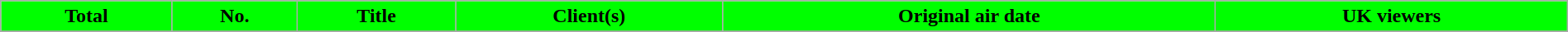<table class="wikitable plainrowheaders" style="width:100%;">
<tr>
<th style="background:#00FF00; color:black;">Total</th>
<th style="background:#00FF00; color:black;">No.</th>
<th style="background:#00FF00; color:black;">Title</th>
<th style="background:#00FF00; color:black;">Client(s)</th>
<th style="background:#00FF00; color:black;">Original air date</th>
<th style="background:#00FF00; color:black;">UK viewers<br></th>
</tr>
<tr>
</tr>
</table>
